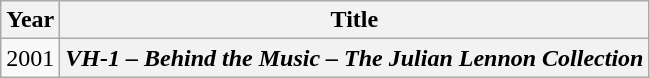<table class="wikitable plainrowheaders" style="text-align:center;">
<tr>
<th>Year</th>
<th>Title</th>
</tr>
<tr>
<td>2001</td>
<th scope="row"><em>VH-1 – Behind the Music – The Julian Lennon Collection</em></th>
</tr>
</table>
